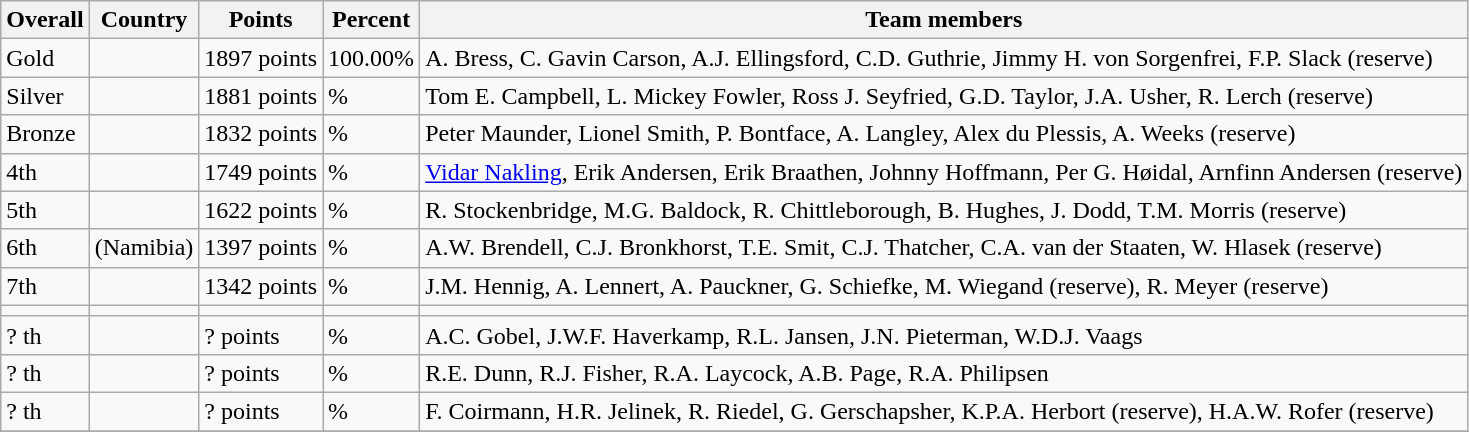<table class="wikitable sortable" style="text-align: left;">
<tr>
<th>Overall</th>
<th>Country</th>
<th>Points</th>
<th>Percent</th>
<th>Team members</th>
</tr>
<tr>
<td> Gold</td>
<td></td>
<td>1897 points</td>
<td>100.00%</td>
<td>A. Bress, C. Gavin Carson, A.J. Ellingsford, C.D. Guthrie, Jimmy H. von Sorgenfrei, F.P. Slack (reserve)</td>
</tr>
<tr>
<td> Silver</td>
<td></td>
<td>1881 points</td>
<td>%</td>
<td>Tom E. Campbell, L. Mickey Fowler, Ross J. Seyfried, G.D. Taylor, J.A. Usher, R. Lerch (reserve)</td>
</tr>
<tr>
<td> Bronze</td>
<td></td>
<td>1832 points</td>
<td>%</td>
<td>Peter Maunder, Lionel Smith, P. Bontface, A. Langley, Alex du Plessis, A. Weeks (reserve)</td>
</tr>
<tr>
<td>4th</td>
<td></td>
<td>1749 points</td>
<td>%</td>
<td><a href='#'>Vidar Nakling</a>, Erik Andersen, Erik Braathen, Johnny Hoffmann, Per G. Høidal, Arnfinn Andersen (reserve)</td>
</tr>
<tr>
<td>5th</td>
<td></td>
<td>1622 points</td>
<td>%</td>
<td>R. Stockenbridge, M.G. Baldock, R. Chittleborough, B. Hughes, J. Dodd, T.M. Morris (reserve)</td>
</tr>
<tr>
<td>6th</td>
<td> (Namibia)</td>
<td>1397 points</td>
<td>%</td>
<td>A.W. Brendell, C.J. Bronkhorst, T.E. Smit, C.J. Thatcher, C.A. van der Staaten, W. Hlasek (reserve)</td>
</tr>
<tr>
<td>7th</td>
<td></td>
<td>1342 points</td>
<td>%</td>
<td>J.M. Hennig, A. Lennert, A. Pauckner, G. Schiefke, M. Wiegand (reserve), R. Meyer (reserve)</td>
</tr>
<tr>
<td></td>
<td></td>
<td></td>
<td></td>
<td></td>
</tr>
<tr>
<td>? th</td>
<td></td>
<td>? points</td>
<td>%</td>
<td>A.C. Gobel, J.W.F. Haverkamp, R.L. Jansen, J.N. Pieterman, W.D.J. Vaags</td>
</tr>
<tr>
<td>? th</td>
<td></td>
<td>? points</td>
<td>%</td>
<td>R.E. Dunn, R.J. Fisher, R.A. Laycock, A.B. Page, R.A. Philipsen</td>
</tr>
<tr>
<td>? th</td>
<td></td>
<td>? points</td>
<td>%</td>
<td>F. Coirmann, H.R. Jelinek, R. Riedel, G. Gerschapsher, K.P.A. Herbort (reserve), H.A.W. Rofer (reserve)</td>
</tr>
<tr>
</tr>
</table>
